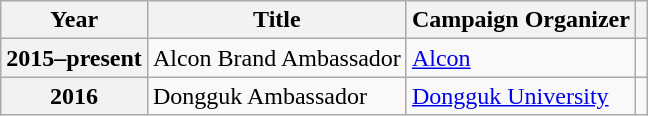<table class="wikitable sortable plainrowheaders">
<tr>
<th>Year</th>
<th>Title</th>
<th>Campaign Organizer</th>
<th class="unsortable"></th>
</tr>
<tr>
<th scope="row">2015–present</th>
<td>Alcon Brand Ambassador</td>
<td><a href='#'>Alcon</a></td>
<td></td>
</tr>
<tr>
<th scope="row">2016</th>
<td>Dongguk Ambassador</td>
<td><a href='#'>Dongguk University</a></td>
<td></td>
</tr>
</table>
